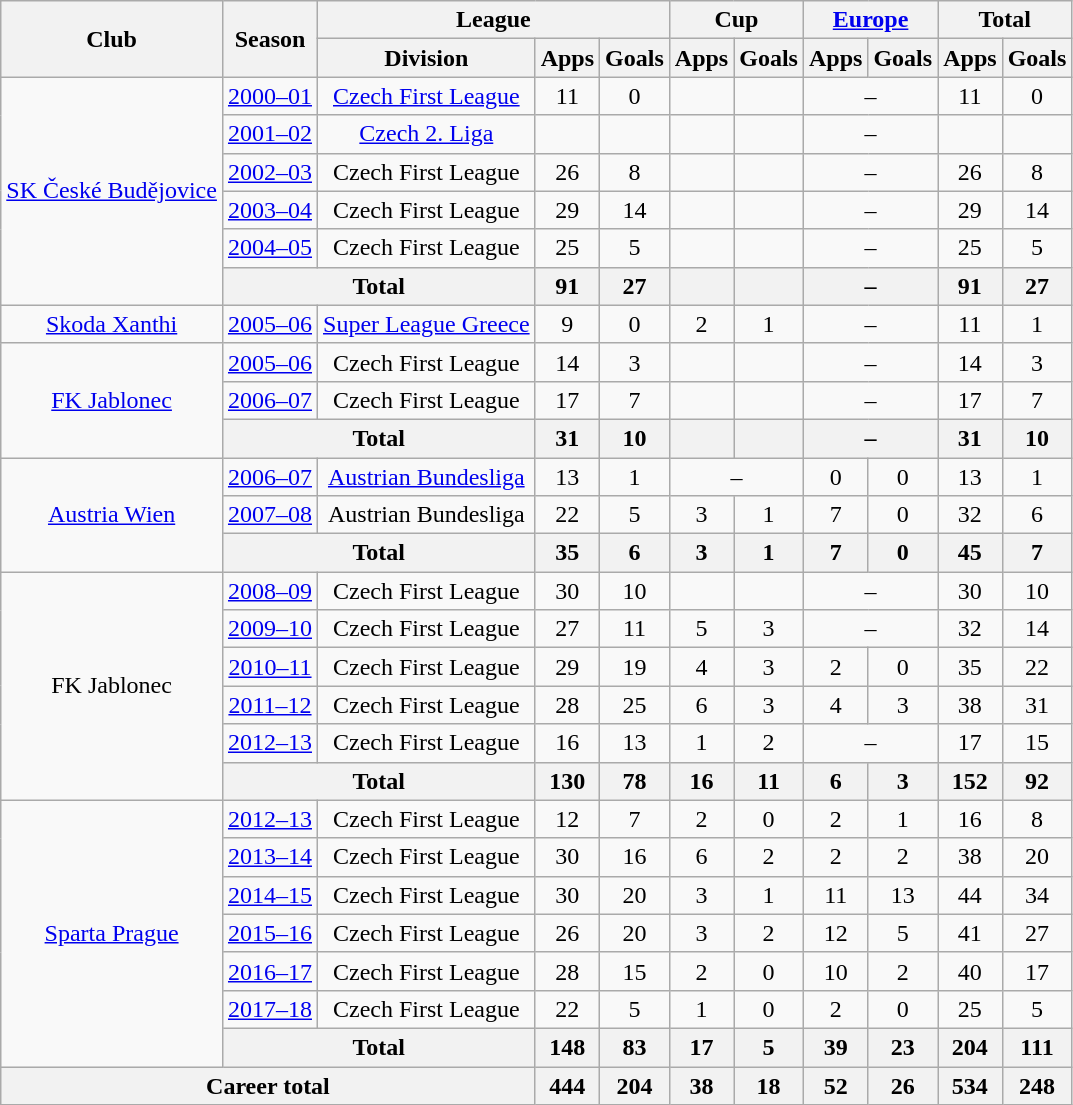<table class="wikitable" style="text-align:center">
<tr>
<th rowspan="2">Club</th>
<th rowspan="2">Season</th>
<th colspan="3">League</th>
<th colspan="2">Cup</th>
<th colspan="2"><a href='#'>Europe</a></th>
<th colspan="2">Total</th>
</tr>
<tr>
<th>Division</th>
<th>Apps</th>
<th>Goals</th>
<th>Apps</th>
<th>Goals</th>
<th>Apps</th>
<th>Goals</th>
<th>Apps</th>
<th>Goals</th>
</tr>
<tr>
<td rowspan="6"><a href='#'>SK České Budějovice</a></td>
<td><a href='#'>2000–01</a></td>
<td><a href='#'>Czech First League</a></td>
<td>11</td>
<td>0</td>
<td></td>
<td></td>
<td colspan="2">–</td>
<td>11</td>
<td>0</td>
</tr>
<tr>
<td><a href='#'>2001–02</a></td>
<td><a href='#'>Czech 2. Liga</a></td>
<td></td>
<td></td>
<td></td>
<td></td>
<td colspan="2">–</td>
<td></td>
<td></td>
</tr>
<tr>
<td><a href='#'>2002–03</a></td>
<td>Czech First League</td>
<td>26</td>
<td>8</td>
<td></td>
<td></td>
<td colspan="2">–</td>
<td>26</td>
<td>8</td>
</tr>
<tr>
<td><a href='#'>2003–04</a></td>
<td>Czech First League</td>
<td>29</td>
<td>14</td>
<td></td>
<td></td>
<td colspan="2">–</td>
<td>29</td>
<td>14</td>
</tr>
<tr>
<td><a href='#'>2004–05</a></td>
<td>Czech First League</td>
<td>25</td>
<td>5</td>
<td></td>
<td></td>
<td colspan="2">–</td>
<td>25</td>
<td>5</td>
</tr>
<tr>
<th colspan="2">Total</th>
<th>91</th>
<th>27</th>
<th></th>
<th></th>
<th colspan="2">–</th>
<th>91</th>
<th>27</th>
</tr>
<tr>
<td><a href='#'>Skoda Xanthi</a></td>
<td><a href='#'>2005–06</a></td>
<td><a href='#'>Super League Greece</a></td>
<td>9</td>
<td>0</td>
<td>2</td>
<td>1</td>
<td colspan="2">–</td>
<td>11</td>
<td>1</td>
</tr>
<tr>
<td rowspan="3"><a href='#'>FK Jablonec</a></td>
<td><a href='#'>2005–06</a></td>
<td>Czech First League</td>
<td>14</td>
<td>3</td>
<td></td>
<td></td>
<td colspan="2">–</td>
<td>14</td>
<td>3</td>
</tr>
<tr>
<td><a href='#'>2006–07</a></td>
<td>Czech First League</td>
<td>17</td>
<td>7</td>
<td></td>
<td></td>
<td colspan="2">–</td>
<td>17</td>
<td>7</td>
</tr>
<tr>
<th colspan="2">Total</th>
<th>31</th>
<th>10</th>
<th></th>
<th></th>
<th colspan="2">–</th>
<th>31</th>
<th>10</th>
</tr>
<tr>
<td rowspan="3"><a href='#'>Austria Wien</a></td>
<td><a href='#'>2006–07</a></td>
<td><a href='#'>Austrian Bundesliga</a></td>
<td>13</td>
<td>1</td>
<td colspan="2">–</td>
<td>0</td>
<td>0</td>
<td>13</td>
<td>1</td>
</tr>
<tr>
<td><a href='#'>2007–08</a></td>
<td>Austrian Bundesliga</td>
<td>22</td>
<td>5</td>
<td>3</td>
<td>1</td>
<td>7</td>
<td>0</td>
<td>32</td>
<td>6</td>
</tr>
<tr>
<th colspan="2">Total</th>
<th>35</th>
<th>6</th>
<th>3</th>
<th>1</th>
<th>7</th>
<th>0</th>
<th>45</th>
<th>7</th>
</tr>
<tr>
<td rowspan="6">FK Jablonec</td>
<td><a href='#'>2008–09</a></td>
<td>Czech First League</td>
<td>30</td>
<td>10</td>
<td></td>
<td></td>
<td colspan="2">–</td>
<td>30</td>
<td>10</td>
</tr>
<tr>
<td><a href='#'>2009–10</a></td>
<td>Czech First League</td>
<td>27</td>
<td>11</td>
<td>5</td>
<td>3</td>
<td colspan="2">–</td>
<td>32</td>
<td>14</td>
</tr>
<tr>
<td><a href='#'>2010–11</a></td>
<td>Czech First League</td>
<td>29</td>
<td>19</td>
<td>4</td>
<td>3</td>
<td>2</td>
<td>0</td>
<td>35</td>
<td>22</td>
</tr>
<tr>
<td><a href='#'>2011–12</a></td>
<td>Czech First League</td>
<td>28</td>
<td>25</td>
<td>6</td>
<td>3</td>
<td>4</td>
<td>3</td>
<td>38</td>
<td>31</td>
</tr>
<tr>
<td><a href='#'>2012–13</a></td>
<td>Czech First League</td>
<td>16</td>
<td>13</td>
<td>1</td>
<td>2</td>
<td colspan="2">–</td>
<td>17</td>
<td>15</td>
</tr>
<tr>
<th colspan="2">Total</th>
<th>130</th>
<th>78</th>
<th>16</th>
<th>11</th>
<th>6</th>
<th>3</th>
<th>152</th>
<th>92</th>
</tr>
<tr>
<td rowspan="7"><a href='#'>Sparta Prague</a></td>
<td><a href='#'>2012–13</a></td>
<td>Czech First League</td>
<td>12</td>
<td>7</td>
<td>2</td>
<td>0</td>
<td>2</td>
<td>1</td>
<td>16</td>
<td>8</td>
</tr>
<tr>
<td><a href='#'>2013–14</a></td>
<td>Czech First League</td>
<td>30</td>
<td>16</td>
<td>6</td>
<td>2</td>
<td>2</td>
<td>2</td>
<td>38</td>
<td>20</td>
</tr>
<tr>
<td><a href='#'>2014–15</a></td>
<td>Czech First League</td>
<td>30</td>
<td>20</td>
<td>3</td>
<td>1</td>
<td>11</td>
<td>13</td>
<td>44</td>
<td>34</td>
</tr>
<tr>
<td><a href='#'>2015–16</a></td>
<td>Czech First League</td>
<td>26</td>
<td>20</td>
<td>3</td>
<td>2</td>
<td>12</td>
<td>5</td>
<td>41</td>
<td>27</td>
</tr>
<tr>
<td><a href='#'>2016–17</a></td>
<td>Czech First League</td>
<td>28</td>
<td>15</td>
<td>2</td>
<td>0</td>
<td>10</td>
<td>2</td>
<td>40</td>
<td>17</td>
</tr>
<tr>
<td><a href='#'>2017–18</a></td>
<td>Czech First League</td>
<td>22</td>
<td>5</td>
<td>1</td>
<td>0</td>
<td>2</td>
<td>0</td>
<td>25</td>
<td>5</td>
</tr>
<tr>
<th colspan="2">Total</th>
<th>148</th>
<th>83</th>
<th>17</th>
<th>5</th>
<th>39</th>
<th>23</th>
<th>204</th>
<th>111</th>
</tr>
<tr>
<th colspan="3">Career total</th>
<th>444</th>
<th>204</th>
<th>38</th>
<th>18</th>
<th>52</th>
<th>26</th>
<th>534</th>
<th>248</th>
</tr>
</table>
